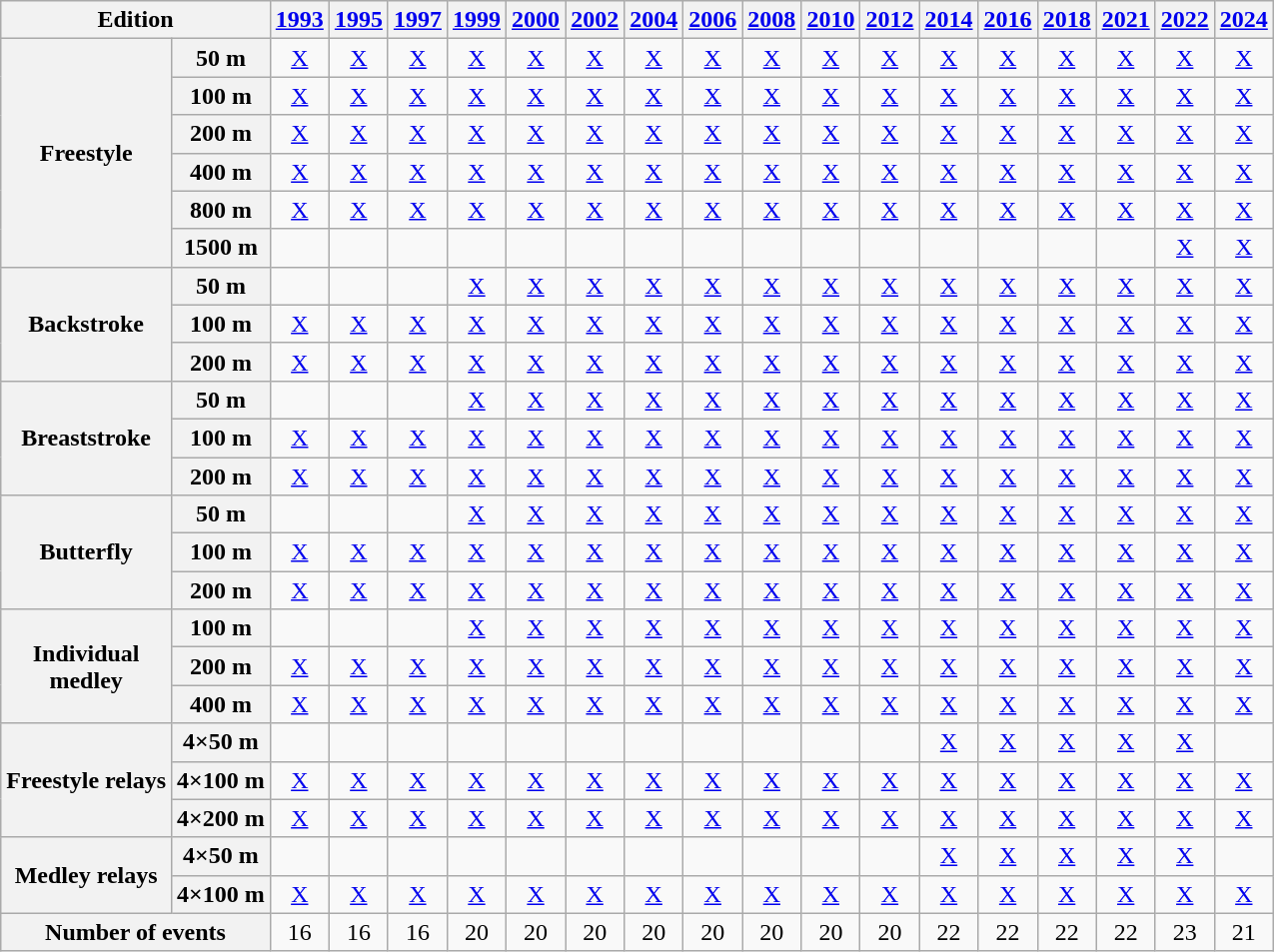<table class="wikitable" style="text-size:95%; text-align:center">
<tr>
<th colspan="2">Edition</th>
<th><a href='#'>1993</a></th>
<th><a href='#'>1995</a></th>
<th><a href='#'>1997</a></th>
<th><a href='#'>1999</a></th>
<th><a href='#'>2000</a></th>
<th><a href='#'>2002</a></th>
<th><a href='#'>2004</a></th>
<th><a href='#'>2006</a></th>
<th><a href='#'>2008</a></th>
<th><a href='#'>2010</a></th>
<th><a href='#'>2012</a></th>
<th><a href='#'>2014</a></th>
<th><a href='#'>2016</a></th>
<th><a href='#'>2018</a></th>
<th><a href='#'>2021</a></th>
<th><a href='#'>2022</a></th>
<th><a href='#'>2024</a></th>
</tr>
<tr>
<th rowspan="6">Freestyle</th>
<th>50 m</th>
<td><a href='#'>X</a></td>
<td><a href='#'>X</a></td>
<td><a href='#'>X</a></td>
<td><a href='#'>X</a></td>
<td><a href='#'>X</a></td>
<td><a href='#'>X</a></td>
<td><a href='#'>X</a></td>
<td><a href='#'>X</a></td>
<td><a href='#'>X</a></td>
<td><a href='#'>X</a></td>
<td><a href='#'>X</a></td>
<td><a href='#'>X</a></td>
<td><a href='#'>X</a></td>
<td><a href='#'>X</a></td>
<td><a href='#'>X</a></td>
<td><a href='#'>X</a></td>
<td><a href='#'>X</a></td>
</tr>
<tr>
<th>100 m</th>
<td><a href='#'>X</a></td>
<td><a href='#'>X</a></td>
<td><a href='#'>X</a></td>
<td><a href='#'>X</a></td>
<td><a href='#'>X</a></td>
<td><a href='#'>X</a></td>
<td><a href='#'>X</a></td>
<td><a href='#'>X</a></td>
<td><a href='#'>X</a></td>
<td><a href='#'>X</a></td>
<td><a href='#'>X</a></td>
<td><a href='#'>X</a></td>
<td><a href='#'>X</a></td>
<td><a href='#'>X</a></td>
<td><a href='#'>X</a></td>
<td><a href='#'>X</a></td>
<td><a href='#'>X</a></td>
</tr>
<tr>
<th>200 m</th>
<td><a href='#'>X</a></td>
<td><a href='#'>X</a></td>
<td><a href='#'>X</a></td>
<td><a href='#'>X</a></td>
<td><a href='#'>X</a></td>
<td><a href='#'>X</a></td>
<td><a href='#'>X</a></td>
<td><a href='#'>X</a></td>
<td><a href='#'>X</a></td>
<td><a href='#'>X</a></td>
<td><a href='#'>X</a></td>
<td><a href='#'>X</a></td>
<td><a href='#'>X</a></td>
<td><a href='#'>X</a></td>
<td><a href='#'>X</a></td>
<td><a href='#'>X</a></td>
<td><a href='#'>X</a></td>
</tr>
<tr>
<th>400 m</th>
<td><a href='#'>X</a></td>
<td><a href='#'>X</a></td>
<td><a href='#'>X</a></td>
<td><a href='#'>X</a></td>
<td><a href='#'>X</a></td>
<td><a href='#'>X</a></td>
<td><a href='#'>X</a></td>
<td><a href='#'>X</a></td>
<td><a href='#'>X</a></td>
<td><a href='#'>X</a></td>
<td><a href='#'>X</a></td>
<td><a href='#'>X</a></td>
<td><a href='#'>X</a></td>
<td><a href='#'>X</a></td>
<td><a href='#'>X</a></td>
<td><a href='#'>X</a></td>
<td><a href='#'>X</a></td>
</tr>
<tr>
<th>800 m</th>
<td><a href='#'>X</a></td>
<td><a href='#'>X</a></td>
<td><a href='#'>X</a></td>
<td><a href='#'>X</a></td>
<td><a href='#'>X</a></td>
<td><a href='#'>X</a></td>
<td><a href='#'>X</a></td>
<td><a href='#'>X</a></td>
<td><a href='#'>X</a></td>
<td><a href='#'>X</a></td>
<td><a href='#'>X</a></td>
<td><a href='#'>X</a></td>
<td><a href='#'>X</a></td>
<td><a href='#'>X</a></td>
<td><a href='#'>X</a></td>
<td><a href='#'>X</a></td>
<td><a href='#'>X</a></td>
</tr>
<tr>
<th>1500 m</th>
<td></td>
<td></td>
<td></td>
<td></td>
<td></td>
<td></td>
<td></td>
<td></td>
<td></td>
<td></td>
<td></td>
<td></td>
<td></td>
<td></td>
<td></td>
<td><a href='#'>X</a></td>
<td><a href='#'>X</a></td>
</tr>
<tr>
<th rowspan="3">Backstroke</th>
<th>50 m</th>
<td></td>
<td></td>
<td></td>
<td><a href='#'>X</a></td>
<td><a href='#'>X</a></td>
<td><a href='#'>X</a></td>
<td><a href='#'>X</a></td>
<td><a href='#'>X</a></td>
<td><a href='#'>X</a></td>
<td><a href='#'>X</a></td>
<td><a href='#'>X</a></td>
<td><a href='#'>X</a></td>
<td><a href='#'>X</a></td>
<td><a href='#'>X</a></td>
<td><a href='#'>X</a></td>
<td><a href='#'>X</a></td>
<td><a href='#'>X</a></td>
</tr>
<tr>
<th>100 m</th>
<td><a href='#'>X</a></td>
<td><a href='#'>X</a></td>
<td><a href='#'>X</a></td>
<td><a href='#'>X</a></td>
<td><a href='#'>X</a></td>
<td><a href='#'>X</a></td>
<td><a href='#'>X</a></td>
<td><a href='#'>X</a></td>
<td><a href='#'>X</a></td>
<td><a href='#'>X</a></td>
<td><a href='#'>X</a></td>
<td><a href='#'>X</a></td>
<td><a href='#'>X</a></td>
<td><a href='#'>X</a></td>
<td><a href='#'>X</a></td>
<td><a href='#'>X</a></td>
<td><a href='#'>X</a></td>
</tr>
<tr>
<th>200 m</th>
<td><a href='#'>X</a></td>
<td><a href='#'>X</a></td>
<td><a href='#'>X</a></td>
<td><a href='#'>X</a></td>
<td><a href='#'>X</a></td>
<td><a href='#'>X</a></td>
<td><a href='#'>X</a></td>
<td><a href='#'>X</a></td>
<td><a href='#'>X</a></td>
<td><a href='#'>X</a></td>
<td><a href='#'>X</a></td>
<td><a href='#'>X</a></td>
<td><a href='#'>X</a></td>
<td><a href='#'>X</a></td>
<td><a href='#'>X</a></td>
<td><a href='#'>X</a></td>
<td><a href='#'>X</a></td>
</tr>
<tr>
<th rowspan="3">Breaststroke</th>
<th>50 m</th>
<td></td>
<td></td>
<td></td>
<td><a href='#'>X</a></td>
<td><a href='#'>X</a></td>
<td><a href='#'>X</a></td>
<td><a href='#'>X</a></td>
<td><a href='#'>X</a></td>
<td><a href='#'>X</a></td>
<td><a href='#'>X</a></td>
<td><a href='#'>X</a></td>
<td><a href='#'>X</a></td>
<td><a href='#'>X</a></td>
<td><a href='#'>X</a></td>
<td><a href='#'>X</a></td>
<td><a href='#'>X</a></td>
<td><a href='#'>X</a></td>
</tr>
<tr>
<th>100 m</th>
<td><a href='#'>X</a></td>
<td><a href='#'>X</a></td>
<td><a href='#'>X</a></td>
<td><a href='#'>X</a></td>
<td><a href='#'>X</a></td>
<td><a href='#'>X</a></td>
<td><a href='#'>X</a></td>
<td><a href='#'>X</a></td>
<td><a href='#'>X</a></td>
<td><a href='#'>X</a></td>
<td><a href='#'>X</a></td>
<td><a href='#'>X</a></td>
<td><a href='#'>X</a></td>
<td><a href='#'>X</a></td>
<td><a href='#'>X</a></td>
<td><a href='#'>X</a></td>
<td><a href='#'>X</a></td>
</tr>
<tr>
<th>200 m</th>
<td><a href='#'>X</a></td>
<td><a href='#'>X</a></td>
<td><a href='#'>X</a></td>
<td><a href='#'>X</a></td>
<td><a href='#'>X</a></td>
<td><a href='#'>X</a></td>
<td><a href='#'>X</a></td>
<td><a href='#'>X</a></td>
<td><a href='#'>X</a></td>
<td><a href='#'>X</a></td>
<td><a href='#'>X</a></td>
<td><a href='#'>X</a></td>
<td><a href='#'>X</a></td>
<td><a href='#'>X</a></td>
<td><a href='#'>X</a></td>
<td><a href='#'>X</a></td>
<td><a href='#'>X</a></td>
</tr>
<tr>
<th rowspan="3">Butterfly</th>
<th>50 m</th>
<td></td>
<td></td>
<td></td>
<td><a href='#'>X</a></td>
<td><a href='#'>X</a></td>
<td><a href='#'>X</a></td>
<td><a href='#'>X</a></td>
<td><a href='#'>X</a></td>
<td><a href='#'>X</a></td>
<td><a href='#'>X</a></td>
<td><a href='#'>X</a></td>
<td><a href='#'>X</a></td>
<td><a href='#'>X</a></td>
<td><a href='#'>X</a></td>
<td><a href='#'>X</a></td>
<td><a href='#'>X</a></td>
<td><a href='#'>X</a></td>
</tr>
<tr>
<th>100 m</th>
<td><a href='#'>X</a></td>
<td><a href='#'>X</a></td>
<td><a href='#'>X</a></td>
<td><a href='#'>X</a></td>
<td><a href='#'>X</a></td>
<td><a href='#'>X</a></td>
<td><a href='#'>X</a></td>
<td><a href='#'>X</a></td>
<td><a href='#'>X</a></td>
<td><a href='#'>X</a></td>
<td><a href='#'>X</a></td>
<td><a href='#'>X</a></td>
<td><a href='#'>X</a></td>
<td><a href='#'>X</a></td>
<td><a href='#'>X</a></td>
<td><a href='#'>X</a></td>
<td><a href='#'>X</a></td>
</tr>
<tr>
<th>200 m</th>
<td><a href='#'>X</a></td>
<td><a href='#'>X</a></td>
<td><a href='#'>X</a></td>
<td><a href='#'>X</a></td>
<td><a href='#'>X</a></td>
<td><a href='#'>X</a></td>
<td><a href='#'>X</a></td>
<td><a href='#'>X</a></td>
<td><a href='#'>X</a></td>
<td><a href='#'>X</a></td>
<td><a href='#'>X</a></td>
<td><a href='#'>X</a></td>
<td><a href='#'>X</a></td>
<td><a href='#'>X</a></td>
<td><a href='#'>X</a></td>
<td><a href='#'>X</a></td>
<td><a href='#'>X</a></td>
</tr>
<tr>
<th rowspan="3">Individual<br>medley</th>
<th>100 m</th>
<td></td>
<td></td>
<td></td>
<td><a href='#'>X</a></td>
<td><a href='#'>X</a></td>
<td><a href='#'>X</a></td>
<td><a href='#'>X</a></td>
<td><a href='#'>X</a></td>
<td><a href='#'>X</a></td>
<td><a href='#'>X</a></td>
<td><a href='#'>X</a></td>
<td><a href='#'>X</a></td>
<td><a href='#'>X</a></td>
<td><a href='#'>X</a></td>
<td><a href='#'>X</a></td>
<td><a href='#'>X</a></td>
<td><a href='#'>X</a></td>
</tr>
<tr>
<th>200 m</th>
<td><a href='#'>X</a></td>
<td><a href='#'>X</a></td>
<td><a href='#'>X</a></td>
<td><a href='#'>X</a></td>
<td><a href='#'>X</a></td>
<td><a href='#'>X</a></td>
<td><a href='#'>X</a></td>
<td><a href='#'>X</a></td>
<td><a href='#'>X</a></td>
<td><a href='#'>X</a></td>
<td><a href='#'>X</a></td>
<td><a href='#'>X</a></td>
<td><a href='#'>X</a></td>
<td><a href='#'>X</a></td>
<td><a href='#'>X</a></td>
<td><a href='#'>X</a></td>
<td><a href='#'>X</a></td>
</tr>
<tr>
<th>400 m</th>
<td><a href='#'>X</a></td>
<td><a href='#'>X</a></td>
<td><a href='#'>X</a></td>
<td><a href='#'>X</a></td>
<td><a href='#'>X</a></td>
<td><a href='#'>X</a></td>
<td><a href='#'>X</a></td>
<td><a href='#'>X</a></td>
<td><a href='#'>X</a></td>
<td><a href='#'>X</a></td>
<td><a href='#'>X</a></td>
<td><a href='#'>X</a></td>
<td><a href='#'>X</a></td>
<td><a href='#'>X</a></td>
<td><a href='#'>X</a></td>
<td><a href='#'>X</a></td>
<td><a href='#'>X</a></td>
</tr>
<tr>
<th rowspan="3">Freestyle relays</th>
<th>4×50 m</th>
<td></td>
<td></td>
<td></td>
<td></td>
<td></td>
<td></td>
<td></td>
<td></td>
<td></td>
<td></td>
<td></td>
<td><a href='#'>X</a></td>
<td><a href='#'>X</a></td>
<td><a href='#'>X</a></td>
<td><a href='#'>X</a></td>
<td><a href='#'>X</a></td>
<td></td>
</tr>
<tr>
<th>4×100 m</th>
<td><a href='#'>X</a></td>
<td><a href='#'>X</a></td>
<td><a href='#'>X</a></td>
<td><a href='#'>X</a></td>
<td><a href='#'>X</a></td>
<td><a href='#'>X</a></td>
<td><a href='#'>X</a></td>
<td><a href='#'>X</a></td>
<td><a href='#'>X</a></td>
<td><a href='#'>X</a></td>
<td><a href='#'>X</a></td>
<td><a href='#'>X</a></td>
<td><a href='#'>X</a></td>
<td><a href='#'>X</a></td>
<td><a href='#'>X</a></td>
<td><a href='#'>X</a></td>
<td><a href='#'>X</a></td>
</tr>
<tr>
<th>4×200 m</th>
<td><a href='#'>X</a></td>
<td><a href='#'>X</a></td>
<td><a href='#'>X</a></td>
<td><a href='#'>X</a></td>
<td><a href='#'>X</a></td>
<td><a href='#'>X</a></td>
<td><a href='#'>X</a></td>
<td><a href='#'>X</a></td>
<td><a href='#'>X</a></td>
<td><a href='#'>X</a></td>
<td><a href='#'>X</a></td>
<td><a href='#'>X</a></td>
<td><a href='#'>X</a></td>
<td><a href='#'>X</a></td>
<td><a href='#'>X</a></td>
<td><a href='#'>X</a></td>
<td><a href='#'>X</a></td>
</tr>
<tr>
<th rowspan="2">Medley relays</th>
<th>4×50 m</th>
<td></td>
<td></td>
<td></td>
<td></td>
<td></td>
<td></td>
<td></td>
<td></td>
<td></td>
<td></td>
<td></td>
<td><a href='#'>X</a></td>
<td><a href='#'>X</a></td>
<td><a href='#'>X</a></td>
<td><a href='#'>X</a></td>
<td><a href='#'>X</a></td>
<td></td>
</tr>
<tr>
<th>4×100 m</th>
<td><a href='#'>X</a></td>
<td><a href='#'>X</a></td>
<td><a href='#'>X</a></td>
<td><a href='#'>X</a></td>
<td><a href='#'>X</a></td>
<td><a href='#'>X</a></td>
<td><a href='#'>X</a></td>
<td><a href='#'>X</a></td>
<td><a href='#'>X</a></td>
<td><a href='#'>X</a></td>
<td><a href='#'>X</a></td>
<td><a href='#'>X</a></td>
<td><a href='#'>X</a></td>
<td><a href='#'>X</a></td>
<td><a href='#'>X</a></td>
<td><a href='#'>X</a></td>
<td><a href='#'>X</a></td>
</tr>
<tr>
<th colspan="2">Number of events</th>
<td>16</td>
<td>16</td>
<td>16</td>
<td>20</td>
<td>20</td>
<td>20</td>
<td>20</td>
<td>20</td>
<td>20</td>
<td>20</td>
<td>20</td>
<td>22</td>
<td>22</td>
<td>22</td>
<td>22</td>
<td>23</td>
<td>21</td>
</tr>
</table>
